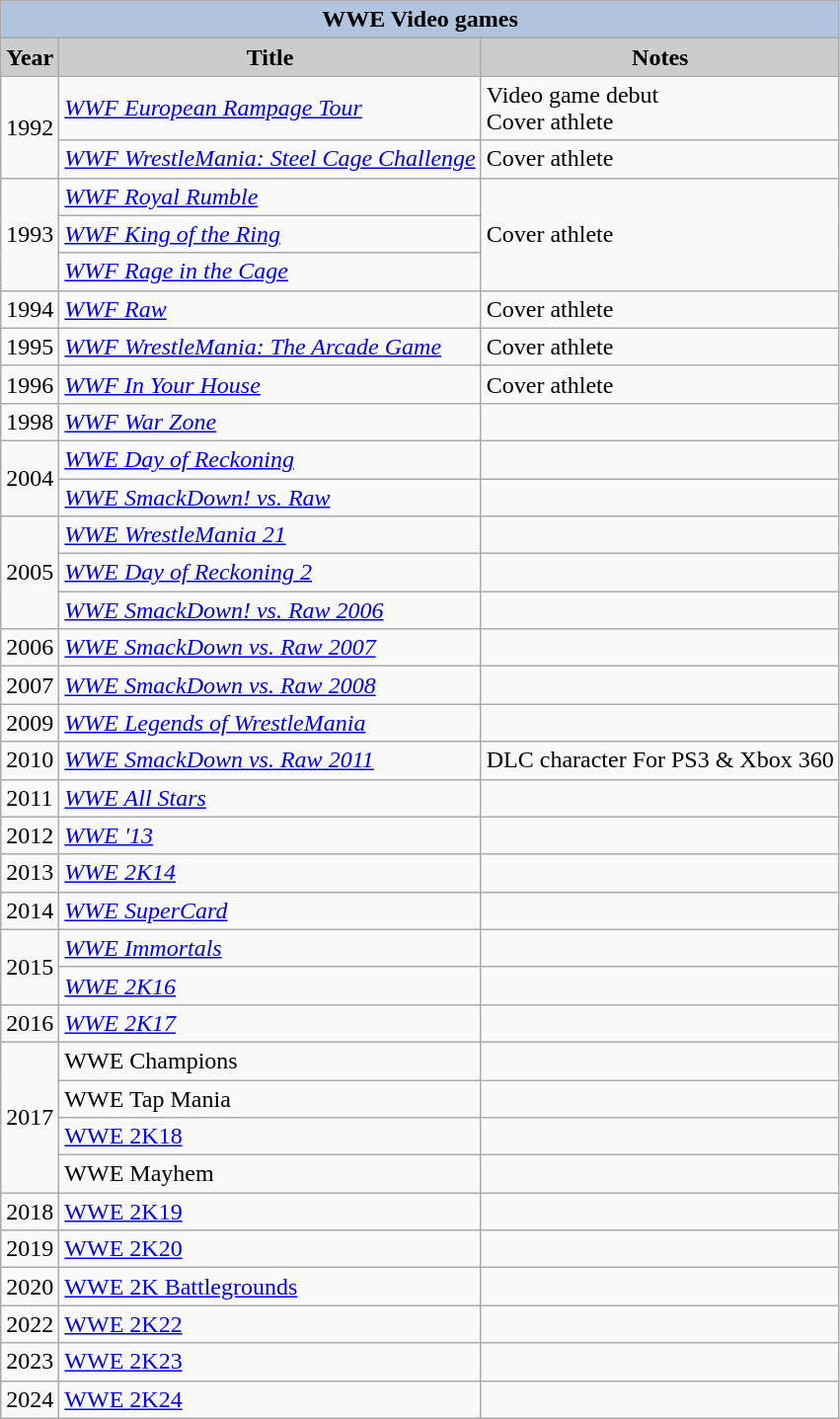<table class="wikitable sortable">
<tr style="text-align:center;">
<th colspan=4 style="background:#B0C4DE;">WWE Video games</th>
</tr>
<tr style="text-align:center;">
<th style="background:#ccc;">Year</th>
<th style="background:#ccc;">Title</th>
<th style="background:#ccc;">Notes</th>
</tr>
<tr>
<td rowspan="2">1992</td>
<td><em><a href='#'>WWF European Rampage Tour</a></em></td>
<td>Video game debut <br> Cover athlete</td>
</tr>
<tr>
<td><em><a href='#'>WWF WrestleMania: Steel Cage Challenge</a></em></td>
<td>Cover athlete</td>
</tr>
<tr>
<td rowspan="3">1993</td>
<td><em><a href='#'>WWF Royal Rumble</a></em></td>
<td rowspan="3">Cover athlete</td>
</tr>
<tr>
<td><em><a href='#'>WWF King of the Ring</a></em></td>
</tr>
<tr>
<td><em><a href='#'>WWF Rage in the Cage</a></em></td>
</tr>
<tr>
<td>1994</td>
<td><em><a href='#'>WWF Raw</a></em></td>
<td>Cover athlete</td>
</tr>
<tr>
<td>1995</td>
<td><em><a href='#'>WWF WrestleMania: The Arcade Game</a></em></td>
<td>Cover athlete</td>
</tr>
<tr>
<td>1996</td>
<td><em><a href='#'>WWF In Your House</a></em></td>
<td>Cover athlete</td>
</tr>
<tr>
<td>1998</td>
<td><em><a href='#'>WWF War Zone</a></em></td>
<td></td>
</tr>
<tr>
<td rowspan="2">2004</td>
<td><em><a href='#'>WWE Day of Reckoning</a></em></td>
<td></td>
</tr>
<tr>
<td><em><a href='#'>WWE SmackDown! vs. Raw</a></em></td>
<td></td>
</tr>
<tr>
<td rowspan="3">2005</td>
<td><em><a href='#'>WWE WrestleMania 21</a></em></td>
<td></td>
</tr>
<tr>
<td><em><a href='#'>WWE Day of Reckoning 2</a></em></td>
<td></td>
</tr>
<tr>
<td><em><a href='#'>WWE SmackDown! vs. Raw 2006</a></em></td>
<td></td>
</tr>
<tr>
<td>2006</td>
<td><em><a href='#'>WWE SmackDown vs. Raw 2007</a></em></td>
<td></td>
</tr>
<tr>
<td>2007</td>
<td><em><a href='#'>WWE SmackDown vs. Raw 2008</a></em></td>
<td></td>
</tr>
<tr>
<td>2009</td>
<td><em><a href='#'>WWE Legends of WrestleMania</a></em></td>
<td></td>
</tr>
<tr>
<td>2010</td>
<td><em><a href='#'>WWE SmackDown vs. Raw 2011</a></em></td>
<td>DLC character For PS3 & Xbox 360</td>
</tr>
<tr>
<td>2011</td>
<td><em><a href='#'>WWE All Stars</a></em></td>
<td></td>
</tr>
<tr>
<td>2012</td>
<td><em><a href='#'>WWE '13</a></em></td>
<td></td>
</tr>
<tr>
<td>2013</td>
<td><em><a href='#'>WWE 2K14</a></em></td>
<td></td>
</tr>
<tr>
<td>2014</td>
<td><em><a href='#'>WWE SuperCard</a></em></td>
<td></td>
</tr>
<tr>
<td rowspan="2">2015</td>
<td><em><a href='#'>WWE Immortals</a></em></td>
<td></td>
</tr>
<tr>
<td><em><a href='#'>WWE 2K16</a></em></td>
<td></td>
</tr>
<tr>
<td>2016</td>
<td><em><a href='#'>WWE 2K17</a></em></td>
<td></td>
</tr>
<tr>
<td rowspan="4">2017<em></td>
<td></em>WWE Champions<em></td>
<td></td>
</tr>
<tr>
<td></em>WWE Tap Mania<em></td>
<td></td>
</tr>
<tr>
<td></em><a href='#'>WWE 2K18</a><em></td>
<td></td>
</tr>
<tr>
<td></em>WWE Mayhem<em></td>
<td></td>
</tr>
<tr>
<td>2018</td>
<td></em><a href='#'>WWE 2K19</a><em></td>
<td></td>
</tr>
<tr>
<td>2019</td>
<td></em><a href='#'>WWE 2K20</a><em></td>
<td></td>
</tr>
<tr>
<td>2020</td>
<td></em> <a href='#'>WWE 2K Battlegrounds</a><em></td>
<td></td>
</tr>
<tr>
<td>2022</td>
<td></em><a href='#'>WWE 2K22</a><em></td>
<td></td>
</tr>
<tr>
<td>2023</td>
<td></em><a href='#'>WWE 2K23</a><em></td>
<td></td>
</tr>
<tr>
<td>2024</td>
<td></em><a href='#'>WWE 2K24</a><em></td>
<td></td>
</tr>
</table>
